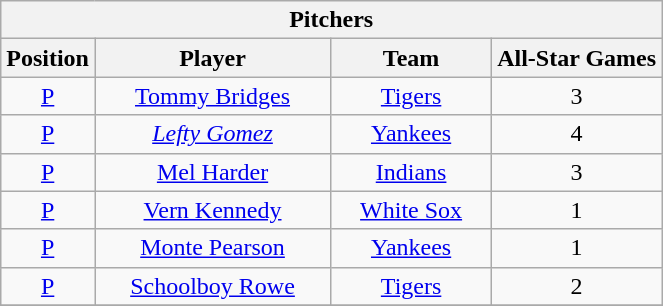<table class="wikitable" style="font-size: 100%; text-align:right;">
<tr>
<th colspan="4">Pitchers</th>
</tr>
<tr>
<th>Position</th>
<th width="150">Player</th>
<th width="100">Team</th>
<th>All-Star Games</th>
</tr>
<tr>
<td align="center"><a href='#'>P</a></td>
<td align="center"><a href='#'>Tommy Bridges</a></td>
<td align="center"><a href='#'>Tigers</a></td>
<td align="center">3</td>
</tr>
<tr>
<td align="center"><a href='#'>P</a></td>
<td align="center"><em><a href='#'>Lefty Gomez</a></em></td>
<td align="center"><a href='#'>Yankees</a></td>
<td align="center">4</td>
</tr>
<tr>
<td align="center"><a href='#'>P</a></td>
<td align="center"><a href='#'>Mel Harder</a></td>
<td align="center"><a href='#'>Indians</a></td>
<td align="center">3</td>
</tr>
<tr>
<td align="center"><a href='#'>P</a></td>
<td align="center"><a href='#'>Vern Kennedy</a></td>
<td align="center"><a href='#'>White Sox</a></td>
<td align="center">1</td>
</tr>
<tr>
<td align="center"><a href='#'>P</a></td>
<td align="center"><a href='#'>Monte Pearson</a></td>
<td align="center"><a href='#'>Yankees</a></td>
<td align="center">1</td>
</tr>
<tr>
<td align="center"><a href='#'>P</a></td>
<td align="center"><a href='#'>Schoolboy Rowe</a></td>
<td align="center"><a href='#'>Tigers</a></td>
<td align="center">2</td>
</tr>
<tr>
</tr>
</table>
